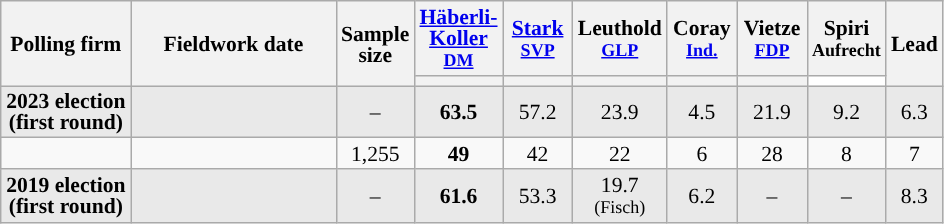<table class="wikitable sortable" style="text-align:center;font-size:90%;line-height:14px;">
<tr style="height:40px;">
<th style="width:80px;" rowspan="2">Polling firm</th>
<th style="width:130px;" rowspan="2">Fieldwork date</th>
<th style="width:35px;" rowspan="2">Sample<br>size</th>
<th class="unsortable" style="width:40px;"><a href='#'>Häberli-<br>Koller</a><br><small><a href='#'>DM</a></small></th>
<th class="unsortable" style="width:40px;"><a href='#'>Stark</a><br><small><a href='#'>SVP</a></small></th>
<th class="unsortable" style="width:40px;">Leuthold<br><small><a href='#'>GLP</a></small></th>
<th class="unsortable" style="width:40px;">Coray<br><small><a href='#'>Ind.</a></small></th>
<th class="unsortable" style="width:40px;">Vietze<br><small><a href='#'>FDP</a></small></th>
<th class="unsortable" style="width:40px;">Spiri<br><small>Aufrecht</small></th>
<th style="width:30px;" rowspan="2">Lead</th>
</tr>
<tr>
<th style="background:"></th>
<th style="background:"></th>
<th style="background:"></th>
<th style="background:"></th>
<th style="background:"></th>
<th style="background:#ffffff;"></th>
</tr>
<tr style="background:#E9E9E9;">
<td><strong>2023 election (first round)</strong></td>
<td></td>
<td>–</td>
<td style="background:#"><strong>63.5</strong></td>
<td>57.2</td>
<td>23.9</td>
<td>4.5</td>
<td>21.9</td>
<td>9.2</td>
<td style="background:">6.3</td>
</tr>
<tr>
<td></td>
<td></td>
<td>1,255</td>
<td style="background:#"><strong>49</strong></td>
<td>42</td>
<td>22</td>
<td>6</td>
<td>28</td>
<td>8</td>
<td style="background:">7</td>
</tr>
<tr style="background:#E9E9E9;">
<td><strong>2019 election (first round)</strong></td>
<td></td>
<td>–</td>
<td style="background:#"><strong>61.6</strong></td>
<td>53.3</td>
<td>19.7<br><small>(Fisch)</small></td>
<td>6.2</td>
<td>–</td>
<td>–</td>
<td style="background:">8.3</td>
</tr>
</table>
